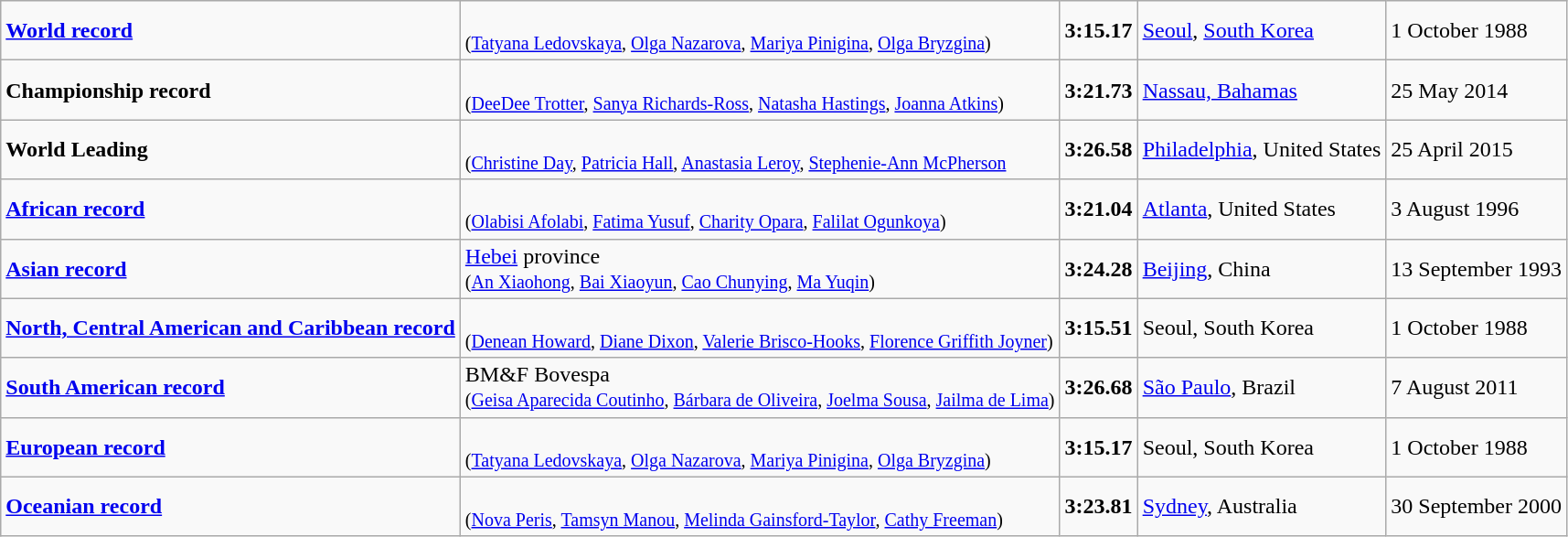<table class="wikitable">
<tr>
<td><strong><a href='#'>World record</a></strong></td>
<td><br><small>(<a href='#'>Tatyana Ledovskaya</a>, <a href='#'>Olga Nazarova</a>, <a href='#'>Mariya Pinigina</a>, <a href='#'>Olga Bryzgina</a>)</small></td>
<td><strong>3:15.17</strong></td>
<td> <a href='#'>Seoul</a>, <a href='#'>South Korea</a></td>
<td>1 October 1988</td>
</tr>
<tr>
<td><strong>Championship record</strong></td>
<td><br><small>(<a href='#'>DeeDee Trotter</a>, <a href='#'>Sanya Richards-Ross</a>, <a href='#'>Natasha Hastings</a>, <a href='#'>Joanna Atkins</a>)</small></td>
<td><strong>3:21.73</strong></td>
<td> <a href='#'>Nassau, Bahamas</a></td>
<td>25 May 2014</td>
</tr>
<tr>
<td><strong>World Leading</strong></td>
<td><br><small>(<a href='#'>Christine Day</a>, <a href='#'>Patricia Hall</a>, <a href='#'>Anastasia Leroy</a>, <a href='#'>Stephenie-Ann McPherson</a></small></td>
<td><strong>3:26.58</strong></td>
<td> <a href='#'>Philadelphia</a>, United States</td>
<td>25 April 2015</td>
</tr>
<tr>
<td><strong><a href='#'>African record</a></strong></td>
<td><br><small>(<a href='#'>Olabisi Afolabi</a>, <a href='#'>Fatima Yusuf</a>, <a href='#'>Charity Opara</a>, <a href='#'>Falilat Ogunkoya</a>)</small></td>
<td><strong>3:21.04</strong></td>
<td> <a href='#'>Atlanta</a>, United States</td>
<td>3 August 1996</td>
</tr>
<tr>
<td><strong><a href='#'>Asian record</a></strong></td>
<td> <a href='#'>Hebei</a> province<br><small>(<a href='#'>An Xiaohong</a>, <a href='#'>Bai Xiaoyun</a>, <a href='#'>Cao Chunying</a>, <a href='#'>Ma Yuqin</a>)</small></td>
<td><strong>3:24.28</strong></td>
<td> <a href='#'>Beijing</a>, China</td>
<td>13 September 1993</td>
</tr>
<tr>
<td><strong><a href='#'>North, Central American and Caribbean record</a></strong></td>
<td><br><small>(<a href='#'>Denean Howard</a>, <a href='#'>Diane Dixon</a>, <a href='#'>Valerie Brisco-Hooks</a>, <a href='#'>Florence Griffith Joyner</a>)</small></td>
<td><strong>3:15.51</strong></td>
<td> Seoul, South Korea</td>
<td>1 October 1988</td>
</tr>
<tr>
<td><strong><a href='#'>South American record</a></strong></td>
<td> BM&F Bovespa<br><small>(<a href='#'>Geisa Aparecida Coutinho</a>, <a href='#'>Bárbara de Oliveira</a>, <a href='#'>Joelma Sousa</a>, <a href='#'>Jailma de Lima</a>)</small></td>
<td><strong>3:26.68</strong></td>
<td> <a href='#'>São Paulo</a>, Brazil</td>
<td>7 August 2011</td>
</tr>
<tr>
<td><strong><a href='#'>European record</a></strong></td>
<td><br><small>(<a href='#'>Tatyana Ledovskaya</a>, <a href='#'>Olga Nazarova</a>, <a href='#'>Mariya Pinigina</a>, <a href='#'>Olga Bryzgina</a>)</small></td>
<td><strong>3:15.17</strong></td>
<td> Seoul, South Korea</td>
<td>1 October 1988</td>
</tr>
<tr>
<td><strong><a href='#'>Oceanian record</a></strong></td>
<td><br><small>(<a href='#'>Nova Peris</a>, <a href='#'>Tamsyn Manou</a>, <a href='#'>Melinda Gainsford-Taylor</a>, <a href='#'>Cathy Freeman</a>)</small></td>
<td><strong>3:23.81</strong></td>
<td> <a href='#'>Sydney</a>, Australia</td>
<td>30 September 2000</td>
</tr>
</table>
